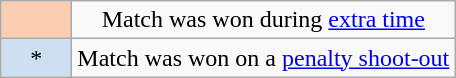<table class="wikitable" style="text-align:center">
<tr>
<td width="40px" style="background:#FBCEB1"></td>
<td>Match was won during <a href='#'>extra time</a></td>
</tr>
<tr>
<td width="40px" style="background:#cedff2">*</td>
<td>Match was won on a <a href='#'>penalty shoot-out</a></td>
</tr>
</table>
